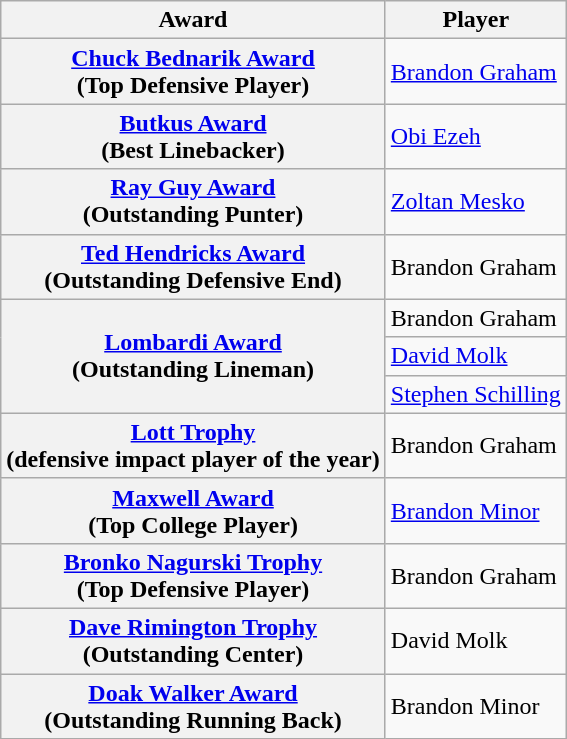<table class="wikitable">
<tr>
<th>Award</th>
<th>Player</th>
</tr>
<tr>
<th><a href='#'>Chuck Bednarik Award</a><br>(Top Defensive Player)</th>
<td><a href='#'>Brandon Graham</a></td>
</tr>
<tr>
<th><a href='#'>Butkus Award</a><br>(Best Linebacker)</th>
<td><a href='#'>Obi Ezeh</a></td>
</tr>
<tr>
<th><a href='#'>Ray Guy Award</a><br>(Outstanding Punter)</th>
<td><a href='#'>Zoltan Mesko</a></td>
</tr>
<tr>
<th><a href='#'>Ted Hendricks Award</a><br>(Outstanding Defensive End)</th>
<td>Brandon Graham</td>
</tr>
<tr>
<th rowspan="3"><a href='#'>Lombardi Award</a><br>(Outstanding Lineman)</th>
<td>Brandon Graham</td>
</tr>
<tr>
<td><a href='#'>David Molk</a></td>
</tr>
<tr>
<td><a href='#'>Stephen Schilling</a></td>
</tr>
<tr>
<th><a href='#'>Lott Trophy</a><br>(defensive impact player of the year)</th>
<td>Brandon Graham</td>
</tr>
<tr>
<th><a href='#'>Maxwell Award</a><br>(Top College Player)</th>
<td><a href='#'>Brandon Minor</a></td>
</tr>
<tr>
<th><a href='#'>Bronko Nagurski Trophy</a><br>(Top Defensive Player)</th>
<td>Brandon Graham</td>
</tr>
<tr>
<th><a href='#'>Dave Rimington Trophy</a><br>(Outstanding Center)</th>
<td>David Molk</td>
</tr>
<tr>
<th><a href='#'>Doak Walker Award</a><br>(Outstanding Running Back)</th>
<td>Brandon Minor</td>
</tr>
</table>
